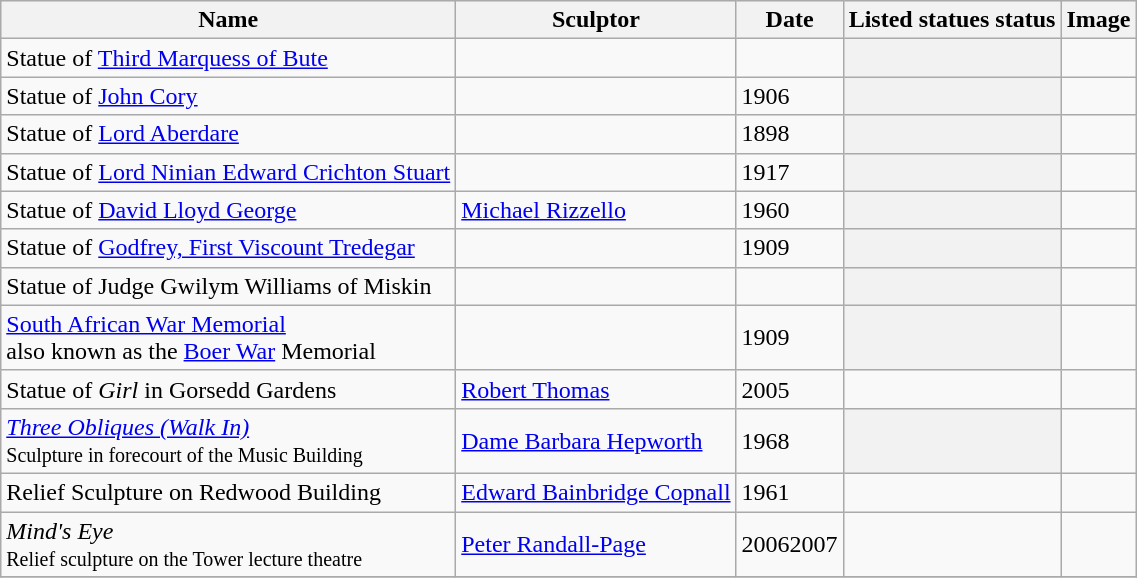<table class="wikitable sortable" style="font-size: 100%">
<tr style="background:#efefef">
<th>Name</th>
<th>Sculptor</th>
<th>Date</th>
<th>Listed statues status</th>
<th class="unsortable">Image</th>
</tr>
<tr>
<td>Statue of <a href='#'>Third Marquess of Bute</a></td>
<td></td>
<td></td>
<th></th>
<td></td>
</tr>
<tr>
<td>Statue of <a href='#'>John Cory</a></td>
<td></td>
<td>1906</td>
<th></th>
<td></td>
</tr>
<tr>
<td>Statue of <a href='#'>Lord Aberdare</a></td>
<td></td>
<td>1898</td>
<th></th>
<td></td>
</tr>
<tr>
<td>Statue of <a href='#'>Lord Ninian Edward Crichton Stuart</a></td>
<td></td>
<td>1917</td>
<th></th>
<td></td>
</tr>
<tr>
<td>Statue of <a href='#'>David Lloyd George</a></td>
<td><a href='#'>Michael Rizzello</a></td>
<td>1960</td>
<th></th>
<td></td>
</tr>
<tr>
<td>Statue of <a href='#'>Godfrey, First Viscount Tredegar</a></td>
<td></td>
<td>1909</td>
<th></th>
<td></td>
</tr>
<tr>
<td>Statue of Judge Gwilym Williams of Miskin</td>
<td></td>
<td></td>
<th></th>
<td></td>
</tr>
<tr>
<td><a href='#'>South African War Memorial</a><br>also known as the <a href='#'>Boer War</a> Memorial</td>
<td></td>
<td>1909</td>
<th></th>
<td></td>
</tr>
<tr>
<td>Statue of <em>Girl</em> in Gorsedd Gardens</td>
<td><a href='#'>Robert Thomas</a></td>
<td>2005</td>
<td></td>
<td></td>
</tr>
<tr>
<td><em><a href='#'>Three Obliques (Walk In)</a></em><br><small>Sculpture in forecourt of the Music Building</small></td>
<td><a href='#'>Dame Barbara Hepworth</a></td>
<td>1968</td>
<th></th>
<td></td>
</tr>
<tr>
<td>Relief Sculpture on Redwood Building</td>
<td><a href='#'>Edward Bainbridge Copnall</a></td>
<td>1961</td>
<td></td>
<td></td>
</tr>
<tr>
<td><em>Mind's Eye</em><br><small>Relief sculpture on the Tower lecture theatre</small></td>
<td><a href='#'>Peter Randall-Page</a></td>
<td>20062007</td>
<td></td>
<td></td>
</tr>
<tr>
</tr>
</table>
